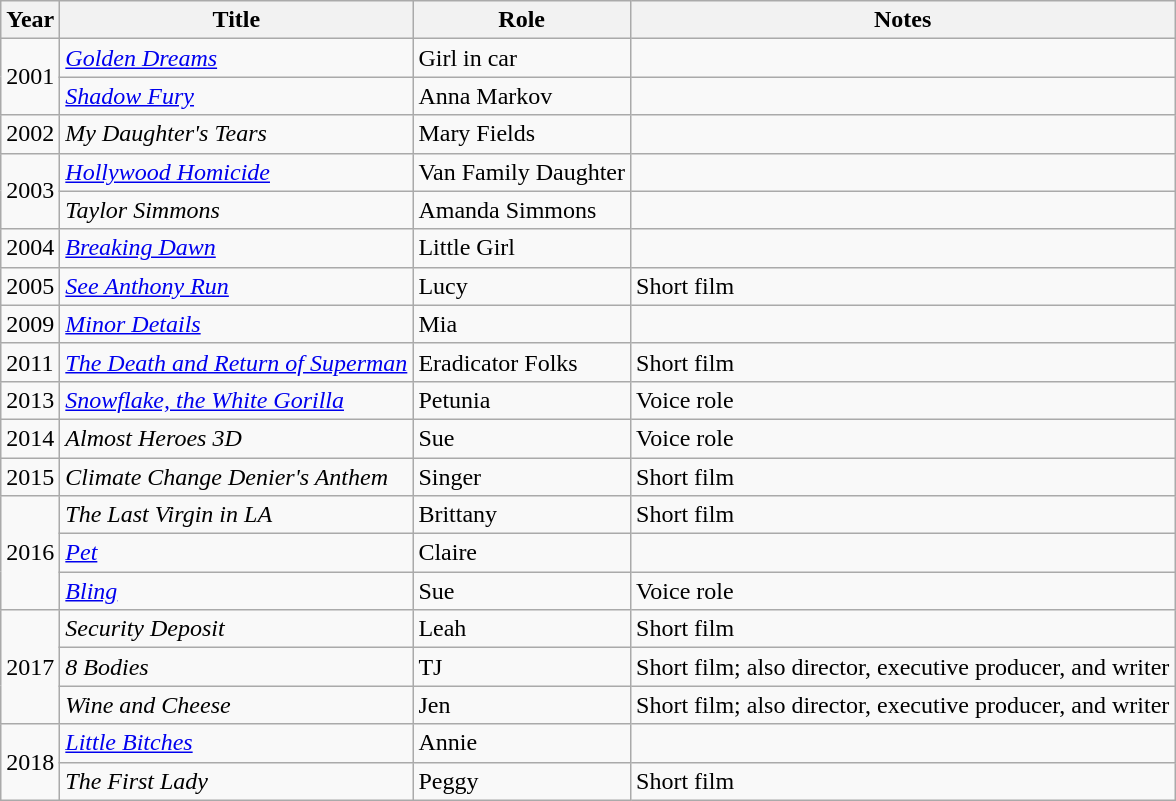<table class="wikitable sortable">
<tr>
<th>Year</th>
<th>Title</th>
<th>Role</th>
<th class="unsortable">Notes</th>
</tr>
<tr>
<td rowspan="2">2001</td>
<td><em><a href='#'>Golden Dreams</a></em></td>
<td>Girl in car</td>
<td></td>
</tr>
<tr>
<td><em><a href='#'>Shadow Fury</a></em></td>
<td>Anna Markov</td>
<td></td>
</tr>
<tr>
<td>2002</td>
<td><em>My Daughter's Tears</em></td>
<td>Mary Fields</td>
<td></td>
</tr>
<tr>
<td rowspan=2>2003</td>
<td><em><a href='#'>Hollywood Homicide</a></em></td>
<td>Van Family Daughter</td>
<td></td>
</tr>
<tr>
<td><em>Taylor Simmons</em></td>
<td>Amanda Simmons</td>
<td></td>
</tr>
<tr>
<td>2004</td>
<td><em><a href='#'>Breaking Dawn</a></em></td>
<td>Little Girl</td>
<td></td>
</tr>
<tr>
<td>2005</td>
<td><em><a href='#'>See Anthony Run</a></em></td>
<td>Lucy</td>
<td>Short film</td>
</tr>
<tr>
<td>2009</td>
<td><em><a href='#'>Minor Details</a></em></td>
<td>Mia</td>
<td></td>
</tr>
<tr>
<td>2011</td>
<td><em><a href='#'>The Death and Return of Superman</a></em></td>
<td>Eradicator Folks</td>
<td>Short film</td>
</tr>
<tr>
<td>2013</td>
<td><em><a href='#'>Snowflake, the White Gorilla</a></em></td>
<td>Petunia</td>
<td>Voice role</td>
</tr>
<tr>
<td>2014</td>
<td><em>Almost Heroes 3D</em></td>
<td>Sue</td>
<td>Voice role</td>
</tr>
<tr>
<td>2015</td>
<td><em>Climate Change Denier's Anthem</em></td>
<td>Singer</td>
<td>Short film</td>
</tr>
<tr>
<td rowspan=3>2016</td>
<td><em>The Last Virgin in LA</em></td>
<td>Brittany</td>
<td>Short film</td>
</tr>
<tr>
<td><em><a href='#'>Pet</a></em></td>
<td>Claire</td>
<td></td>
</tr>
<tr>
<td><em><a href='#'>Bling</a></em></td>
<td>Sue</td>
<td>Voice role</td>
</tr>
<tr>
<td rowspan=3>2017</td>
<td><em>Security Deposit</em></td>
<td>Leah</td>
<td>Short film</td>
</tr>
<tr>
<td><em>8 Bodies</em></td>
<td>TJ</td>
<td>Short film; also director, executive producer, and writer</td>
</tr>
<tr>
<td><em>Wine and Cheese</em></td>
<td>Jen</td>
<td>Short film; also director, executive producer, and writer</td>
</tr>
<tr>
<td rowspan=2>2018</td>
<td><em><a href='#'>Little Bitches</a></em></td>
<td>Annie</td>
<td></td>
</tr>
<tr>
<td><em>The First Lady</em></td>
<td>Peggy</td>
<td>Short film</td>
</tr>
</table>
